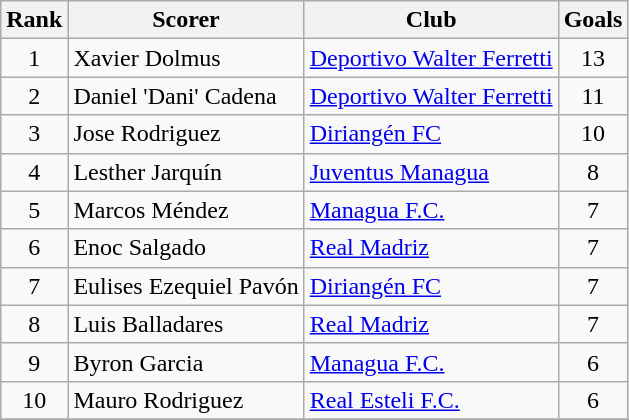<table class="wikitable" style="text-align:center">
<tr>
<th>Rank</th>
<th>Scorer</th>
<th>Club</th>
<th>Goals</th>
</tr>
<tr>
<td>1</td>
<td align="left"> Xavier Dolmus</td>
<td align="left"><a href='#'>Deportivo Walter Ferretti</a></td>
<td>13</td>
</tr>
<tr>
<td>2</td>
<td align="left"> Daniel 'Dani' Cadena</td>
<td align="left"><a href='#'>Deportivo Walter Ferretti</a></td>
<td>11</td>
</tr>
<tr>
<td>3</td>
<td align="left"> Jose Rodriguez</td>
<td align="left"><a href='#'>Diriangén FC</a></td>
<td>10</td>
</tr>
<tr>
<td>4</td>
<td align="left"> Lesther Jarquín</td>
<td align="left"><a href='#'>Juventus Managua</a></td>
<td>8</td>
</tr>
<tr>
<td>5</td>
<td align="left"> Marcos Méndez</td>
<td align="left"><a href='#'>Managua F.C.</a></td>
<td>7</td>
</tr>
<tr>
<td>6</td>
<td align="left"> Enoc Salgado</td>
<td align="left"><a href='#'>Real Madriz</a></td>
<td>7</td>
</tr>
<tr>
<td>7</td>
<td align="left"> Eulises Ezequiel Pavón</td>
<td align="left"><a href='#'>Diriangén FC</a></td>
<td>7</td>
</tr>
<tr>
<td>8</td>
<td align="left"> Luis Balladares</td>
<td align="left"><a href='#'>Real Madriz</a></td>
<td>7</td>
</tr>
<tr>
<td>9</td>
<td align="left"> Byron Garcia</td>
<td align="left"><a href='#'>Managua F.C.</a></td>
<td>6</td>
</tr>
<tr>
<td>10</td>
<td align="left"> Mauro Rodriguez</td>
<td align="left"><a href='#'>Real Esteli F.C.</a></td>
<td>6</td>
</tr>
<tr>
</tr>
</table>
